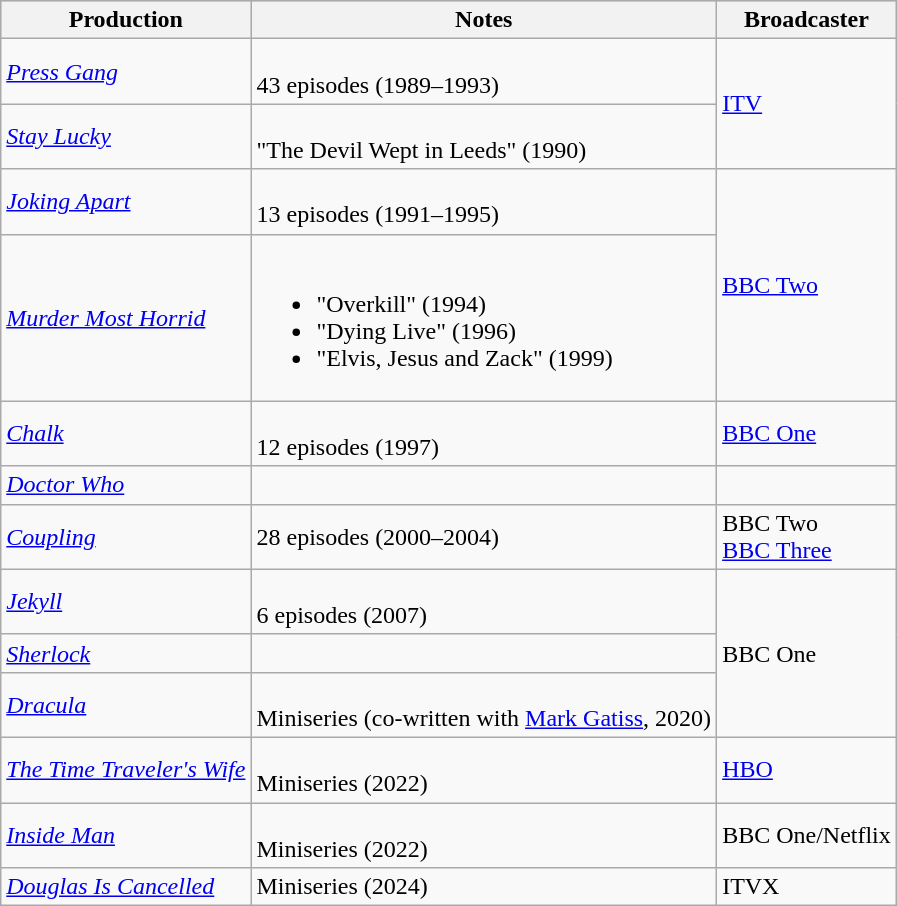<table class="wikitable">
<tr style="background:#ccc; text-align:center;">
<th>Production</th>
<th>Notes</th>
<th>Broadcaster</th>
</tr>
<tr>
<td><em><a href='#'>Press Gang</a></em></td>
<td><br>43 episodes (1989–1993)</td>
<td rowspan="2"><a href='#'>ITV</a></td>
</tr>
<tr>
<td><em><a href='#'>Stay Lucky</a></em></td>
<td><br>"The Devil Wept in Leeds" (1990)</td>
</tr>
<tr>
<td><em><a href='#'>Joking Apart</a></em></td>
<td><br>13 episodes (1991–1995)</td>
<td rowspan="2"><a href='#'>BBC Two</a></td>
</tr>
<tr>
<td><em><a href='#'>Murder Most Horrid</a></em></td>
<td><br><ul><li>"Overkill" (1994)</li><li>"Dying Live" (1996)</li><li>"Elvis, Jesus and Zack" (1999)</li></ul></td>
</tr>
<tr>
<td><em><a href='#'>Chalk</a></em></td>
<td><br>12 episodes (1997)</td>
<td><a href='#'>BBC One</a></td>
</tr>
<tr>
<td><em><a href='#'>Doctor Who</a></em></td>
<td></td>
<td></td>
</tr>
<tr>
<td><em><a href='#'>Coupling</a></em></td>
<td>28 episodes (2000–2004)</td>
<td>BBC Two<br><a href='#'>BBC Three</a></td>
</tr>
<tr>
<td><em><a href='#'>Jekyll</a></em></td>
<td><br>6 episodes (2007)</td>
<td rowspan="3">BBC One</td>
</tr>
<tr>
<td><em><a href='#'>Sherlock</a></em></td>
<td></td>
</tr>
<tr>
<td><em><a href='#'>Dracula</a></em></td>
<td><br>Miniseries (co-written with <a href='#'>Mark Gatiss</a>, 2020)</td>
</tr>
<tr>
<td><em><a href='#'>The Time Traveler's Wife</a></em></td>
<td><br>Miniseries (2022)</td>
<td><a href='#'>HBO</a></td>
</tr>
<tr>
<td><em><a href='#'>Inside Man</a></em></td>
<td><br>Miniseries (2022)</td>
<td>BBC One/Netflix</td>
</tr>
<tr>
<td><em><a href='#'>Douglas Is Cancelled</a></em></td>
<td>Miniseries (2024)</td>
<td>ITVX</td>
</tr>
</table>
